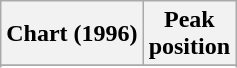<table class="wikitable sortable">
<tr>
<th align="left">Chart (1996)</th>
<th align="center">Peak<br>position</th>
</tr>
<tr>
</tr>
<tr>
</tr>
</table>
